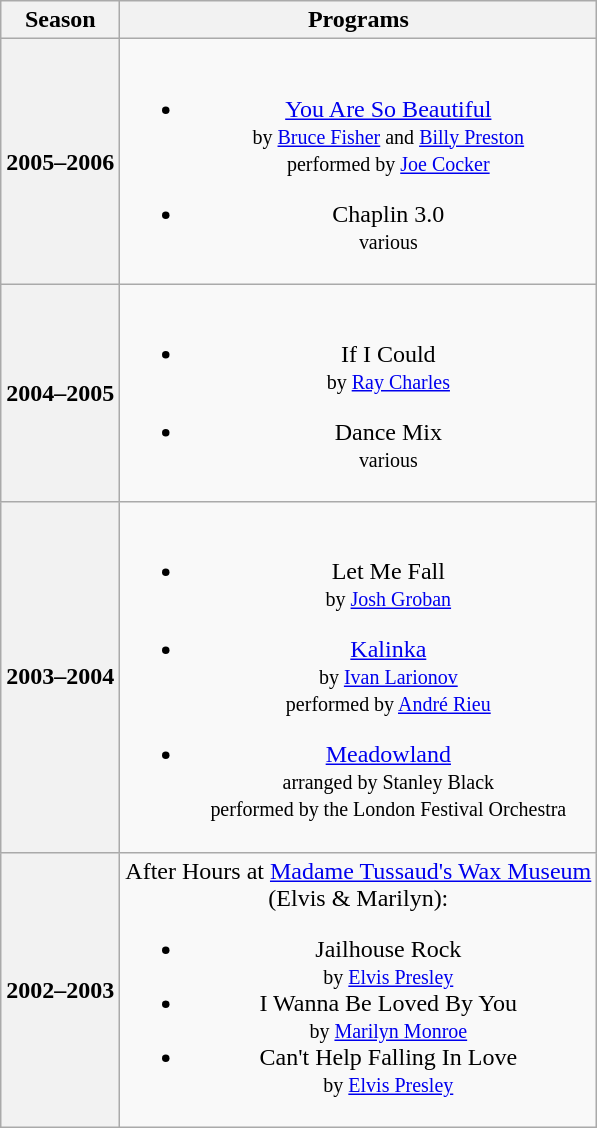<table class="wikitable" style="text-align:center">
<tr>
<th>Season</th>
<th>Programs</th>
</tr>
<tr>
<th>2005–2006</th>
<td><br><ul><li><a href='#'>You Are So Beautiful</a> <br><small> by <a href='#'>Bruce Fisher</a> and <a href='#'>Billy Preston</a> <br> performed by <a href='#'>Joe Cocker</a> </small></li></ul><ul><li>Chaplin 3.0 <br><small> various </small></li></ul></td>
</tr>
<tr>
<th>2004–2005</th>
<td><br><ul><li>If I Could <br><small> by <a href='#'>Ray Charles</a> </small></li></ul><ul><li>Dance Mix <br><small> various </small></li></ul></td>
</tr>
<tr>
<th>2003–2004</th>
<td><br><ul><li>Let Me Fall <br><small> by <a href='#'>Josh Groban</a> </small></li></ul><ul><li><a href='#'>Kalinka</a> <br><small> by <a href='#'>Ivan Larionov</a> <br> performed by <a href='#'>André Rieu</a> </small></li></ul><ul><li><a href='#'>Meadowland</a> <br><small> arranged by Stanley Black <br> performed by the London Festival Orchestra </small></li></ul></td>
</tr>
<tr>
<th>2002–2003</th>
<td>After Hours at <a href='#'>Madame Tussaud's Wax Museum</a> <br> (Elvis & Marilyn):<br><ul><li>Jailhouse Rock <br><small> by <a href='#'>Elvis Presley</a> </small></li><li>I Wanna Be Loved By You <br><small> by <a href='#'>Marilyn Monroe</a> </small></li><li>Can't Help Falling In Love <br><small> by <a href='#'>Elvis Presley</a> </small></li></ul></td>
</tr>
</table>
